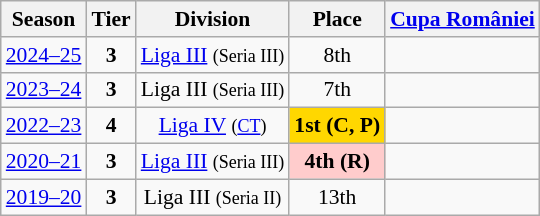<table class="wikitable" style="text-align:center; font-size:90%">
<tr>
<th>Season</th>
<th>Tier</th>
<th>Division</th>
<th>Place</th>
<th><a href='#'>Cupa României</a></th>
</tr>
<tr>
<td><a href='#'>2024–25</a></td>
<td><strong>3</strong></td>
<td><a href='#'>Liga III</a> <small>(Seria III)</small></td>
<td>8th</td>
<td></td>
</tr>
<tr>
<td><a href='#'>2023–24</a></td>
<td><strong>3</strong></td>
<td>Liga III <small>(Seria III)</small></td>
<td>7th</td>
<td></td>
</tr>
<tr>
<td><a href='#'>2022–23</a></td>
<td><strong>4</strong></td>
<td><a href='#'>Liga IV</a> <small>(<a href='#'>CT</a>)</small></td>
<td align=center bgcolor=gold><strong>1st (C, P)</strong></td>
<td></td>
</tr>
<tr>
<td><a href='#'>2020–21</a></td>
<td><strong>3</strong></td>
<td><a href='#'>Liga III</a> <small>(Seria III)</small></td>
<td align=center bgcolor=#FFCCCC><strong>4th (R)</strong></td>
<td></td>
</tr>
<tr>
<td><a href='#'>2019–20</a></td>
<td><strong>3</strong></td>
<td>Liga III <small>(Seria II)</small></td>
<td>13th</td>
<td></td>
</tr>
</table>
